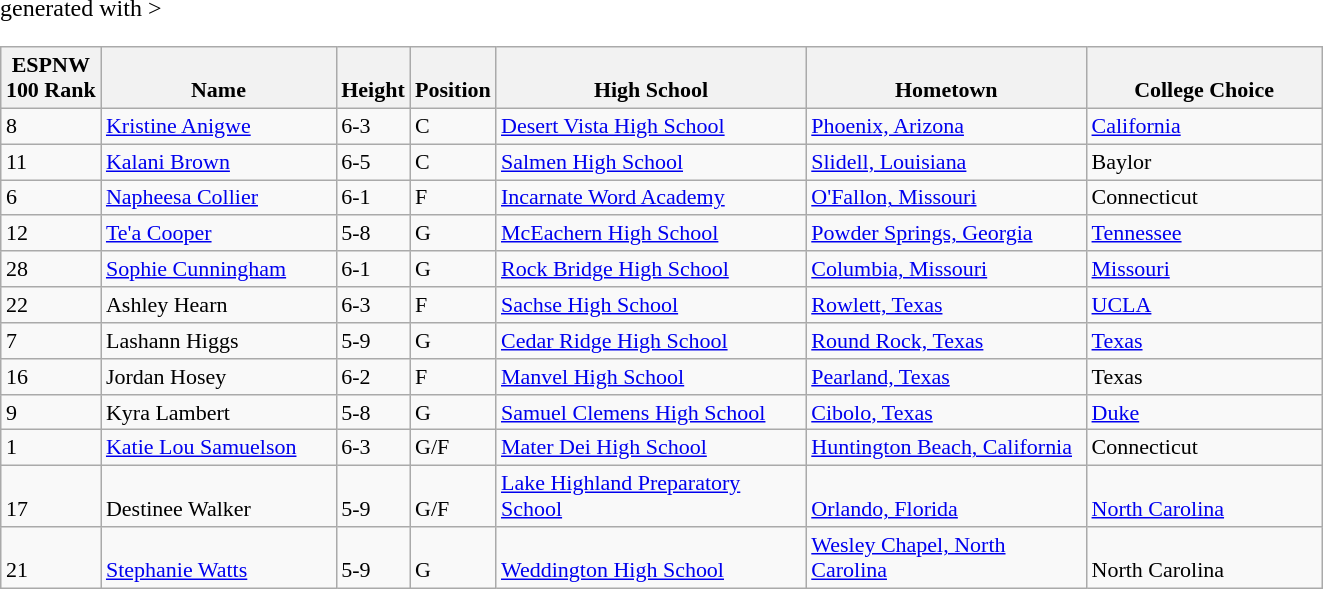<table class="wikitable sortable" <hiddentext>generated with >
<tr style="font-size:11pt"  valign="bottom">
<th>ESPNW<br>100 Rank</th>
<th width="150" height="15">Name</th>
<th width="36">Height</th>
<th width="44">Position</th>
<th width="200">High School</th>
<th width="180">Hometown</th>
<th width="150">College Choice</th>
</tr>
<tr style="font-size:11pt"  valign="bottom">
<td>8</td>
<td height="15"><a href='#'>Kristine Anigwe</a></td>
<td>6-3</td>
<td>C</td>
<td><a href='#'>Desert Vista High School</a></td>
<td><a href='#'>Phoenix, Arizona</a></td>
<td><a href='#'>California</a></td>
</tr>
<tr style="font-size:11pt"  valign="bottom">
<td>11</td>
<td height="15"><a href='#'>Kalani Brown</a></td>
<td>6-5</td>
<td>C</td>
<td><a href='#'>Salmen High School</a></td>
<td><a href='#'>Slidell, Louisiana</a></td>
<td>Baylor</td>
</tr>
<tr style="font-size:11pt"  valign="bottom">
<td>6</td>
<td height="15"><a href='#'>Napheesa Collier</a></td>
<td>6-1</td>
<td>F</td>
<td><a href='#'>Incarnate Word Academy</a></td>
<td><a href='#'>O'Fallon, Missouri</a></td>
<td>Connecticut</td>
</tr>
<tr style="font-size:11pt"  valign="bottom">
<td>12</td>
<td height="15"><a href='#'>Te'a Cooper</a></td>
<td>5-8</td>
<td>G</td>
<td><a href='#'>McEachern High School</a></td>
<td><a href='#'>Powder Springs, Georgia</a></td>
<td><a href='#'>Tennessee</a></td>
</tr>
<tr style="font-size:11pt"  valign="bottom">
<td>28</td>
<td height="15"><a href='#'>Sophie Cunningham</a></td>
<td>6-1</td>
<td>G</td>
<td><a href='#'>Rock Bridge High School</a></td>
<td><a href='#'>Columbia, Missouri</a></td>
<td><a href='#'>Missouri</a></td>
</tr>
<tr style="font-size:11pt"  valign="bottom">
<td>22</td>
<td height="15">Ashley Hearn</td>
<td>6-3</td>
<td>F</td>
<td><a href='#'>Sachse High School</a></td>
<td><a href='#'>Rowlett, Texas</a></td>
<td><a href='#'>UCLA</a></td>
</tr>
<tr style="font-size:11pt"  valign="bottom">
<td>7</td>
<td height="15">Lashann Higgs</td>
<td>5-9</td>
<td>G</td>
<td><a href='#'>Cedar Ridge High School</a></td>
<td><a href='#'>Round Rock, Texas</a></td>
<td><a href='#'>Texas</a></td>
</tr>
<tr style="font-size:11pt"  valign="bottom">
<td>16</td>
<td height="15">Jordan Hosey</td>
<td>6-2</td>
<td>F</td>
<td><a href='#'>Manvel High School</a></td>
<td><a href='#'>Pearland, Texas</a></td>
<td>Texas</td>
</tr>
<tr style="font-size:11pt"  valign="bottom">
<td>9</td>
<td height="15">Kyra Lambert</td>
<td>5-8</td>
<td>G</td>
<td><a href='#'>Samuel Clemens High School</a></td>
<td><a href='#'>Cibolo, Texas</a></td>
<td><a href='#'>Duke</a></td>
</tr>
<tr style="font-size:11pt"  valign="bottom">
<td>1</td>
<td height="15"><a href='#'>Katie Lou Samuelson</a></td>
<td>6-3</td>
<td>G/F</td>
<td><a href='#'>Mater Dei High School</a></td>
<td><a href='#'>Huntington Beach, California</a></td>
<td>Connecticut</td>
</tr>
<tr style="font-size:11pt"  valign="bottom">
<td>17</td>
<td height="15">Destinee Walker</td>
<td>5-9</td>
<td>G/F</td>
<td><a href='#'>Lake Highland Preparatory School</a></td>
<td><a href='#'>Orlando, Florida</a></td>
<td><a href='#'>North Carolina</a></td>
</tr>
<tr style="font-size:11pt"  valign="bottom">
<td>21</td>
<td height="15"><a href='#'>Stephanie Watts</a></td>
<td>5-9</td>
<td>G</td>
<td><a href='#'>Weddington High School</a></td>
<td><a href='#'>Wesley Chapel, North Carolina</a></td>
<td>North Carolina</td>
</tr>
</table>
